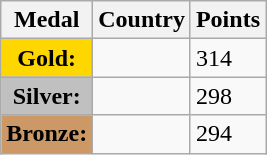<table class="wikitable">
<tr>
<th><strong>Medal</strong></th>
<th><strong>Country</strong></th>
<th><strong>Points</strong></th>
</tr>
<tr>
<td style="text-align:center;background-color:gold;"><strong>Gold:</strong></td>
<td><strong></strong></td>
<td>314</td>
</tr>
<tr>
<td style="text-align:center;background-color:silver;"><strong>Silver:</strong></td>
<td></td>
<td>298</td>
</tr>
<tr>
<td style="text-align:center;background-color:#CC9966;"><strong>Bronze:</strong></td>
<td></td>
<td>294</td>
</tr>
</table>
